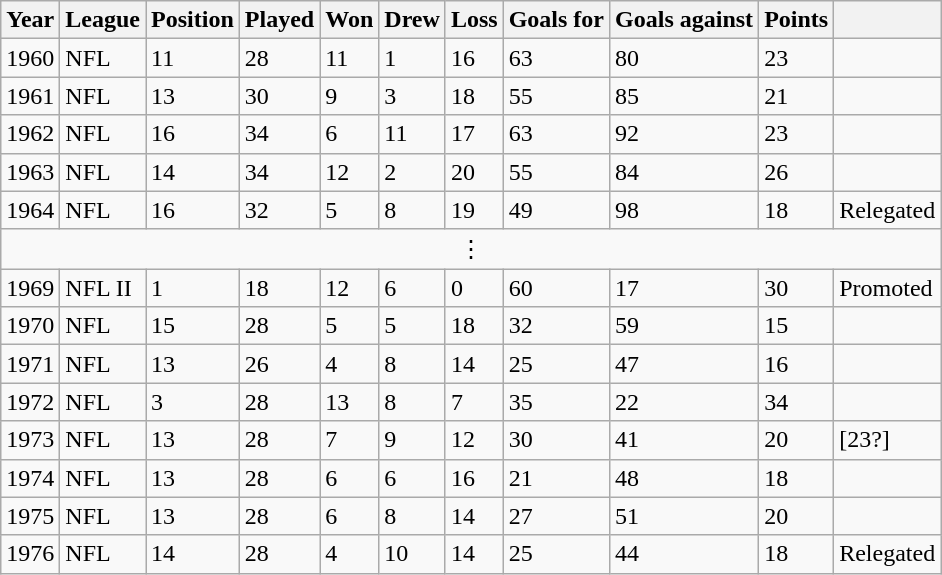<table class="wikitable">
<tr>
<th>Year</th>
<th>League</th>
<th>Position</th>
<th>Played</th>
<th>Won</th>
<th>Drew</th>
<th>Loss</th>
<th>Goals for</th>
<th>Goals against</th>
<th>Points</th>
<th></th>
</tr>
<tr>
<td>1960</td>
<td>NFL</td>
<td>11</td>
<td>28</td>
<td>11</td>
<td>1</td>
<td>16</td>
<td>63</td>
<td>80</td>
<td>23</td>
<td></td>
</tr>
<tr>
<td>1961</td>
<td>NFL</td>
<td>13</td>
<td>30</td>
<td>9</td>
<td>3</td>
<td>18</td>
<td>55</td>
<td>85</td>
<td>21</td>
<td></td>
</tr>
<tr>
<td>1962</td>
<td>NFL</td>
<td>16</td>
<td>34</td>
<td>6</td>
<td>11</td>
<td>17</td>
<td>63</td>
<td>92</td>
<td>23</td>
<td></td>
</tr>
<tr>
<td>1963</td>
<td>NFL</td>
<td>14</td>
<td>34</td>
<td>12</td>
<td>2</td>
<td>20</td>
<td>55</td>
<td>84</td>
<td>26</td>
<td></td>
</tr>
<tr>
<td>1964</td>
<td>NFL</td>
<td>16</td>
<td>32</td>
<td>5</td>
<td>8</td>
<td>19</td>
<td>49</td>
<td>98</td>
<td>18</td>
<td>Relegated</td>
</tr>
<tr>
<td colspan="11" align="center">⋮</td>
</tr>
<tr>
<td>1969</td>
<td>NFL II</td>
<td>1</td>
<td>18</td>
<td>12</td>
<td>6</td>
<td>0</td>
<td>60</td>
<td>17</td>
<td>30</td>
<td>Promoted</td>
</tr>
<tr>
<td>1970</td>
<td>NFL</td>
<td>15</td>
<td>28</td>
<td>5</td>
<td>5</td>
<td>18</td>
<td>32</td>
<td>59</td>
<td>15</td>
<td></td>
</tr>
<tr>
<td>1971</td>
<td>NFL</td>
<td>13</td>
<td>26</td>
<td>4</td>
<td>8</td>
<td>14</td>
<td>25</td>
<td>47</td>
<td>16</td>
<td></td>
</tr>
<tr>
<td>1972</td>
<td>NFL</td>
<td>3</td>
<td>28</td>
<td>13</td>
<td>8</td>
<td>7</td>
<td>35</td>
<td>22</td>
<td>34</td>
<td></td>
</tr>
<tr>
<td>1973</td>
<td>NFL</td>
<td>13</td>
<td>28</td>
<td>7</td>
<td>9</td>
<td>12</td>
<td>30</td>
<td>41</td>
<td>20</td>
<td>[23?]</td>
</tr>
<tr>
<td>1974</td>
<td>NFL</td>
<td>13</td>
<td>28</td>
<td>6</td>
<td>6</td>
<td>16</td>
<td>21</td>
<td>48</td>
<td>18</td>
<td></td>
</tr>
<tr>
<td>1975</td>
<td>NFL</td>
<td>13</td>
<td>28</td>
<td>6</td>
<td>8</td>
<td>14</td>
<td>27</td>
<td>51</td>
<td>20</td>
<td></td>
</tr>
<tr>
<td>1976</td>
<td>NFL</td>
<td>14</td>
<td>28</td>
<td>4</td>
<td>10</td>
<td>14</td>
<td>25</td>
<td>44</td>
<td>18</td>
<td>Relegated</td>
</tr>
</table>
